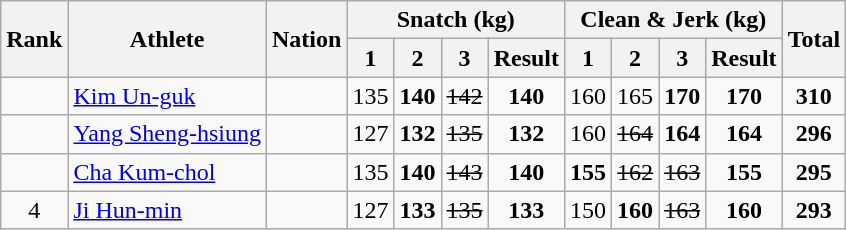<table class="wikitable sortable" style="text-align:center;">
<tr>
<th rowspan=2>Rank</th>
<th rowspan=2>Athlete</th>
<th rowspan=2>Nation</th>
<th colspan=4>Snatch (kg)</th>
<th colspan=4>Clean & Jerk (kg)</th>
<th rowspan=2>Total</th>
</tr>
<tr>
<th>1</th>
<th>2</th>
<th>3</th>
<th>Result</th>
<th>1</th>
<th>2</th>
<th>3</th>
<th>Result</th>
</tr>
<tr>
<td></td>
<td align=left><a href='#'>Kim Un-guk</a></td>
<td align=left></td>
<td>135</td>
<td><strong>140</strong></td>
<td><s>142</s></td>
<td><strong>140</strong></td>
<td>160</td>
<td>165</td>
<td><strong>170</strong></td>
<td><strong>170</strong></td>
<td><strong>310</strong></td>
</tr>
<tr>
<td></td>
<td align=left><a href='#'>Yang Sheng-hsiung</a></td>
<td align=left></td>
<td>127</td>
<td><strong>132</strong></td>
<td><s>135</s></td>
<td><strong>132</strong></td>
<td>160</td>
<td><s>164</s></td>
<td><strong>164</strong></td>
<td><strong>164</strong></td>
<td><strong>296</strong></td>
</tr>
<tr>
<td></td>
<td align=left><a href='#'>Cha Kum-chol</a></td>
<td align=left></td>
<td>135</td>
<td><strong>140</strong></td>
<td><s>143</s></td>
<td><strong>140</strong></td>
<td><strong>155</strong></td>
<td><s>162</s></td>
<td><s>163</s></td>
<td><strong>155</strong></td>
<td><strong>295</strong></td>
</tr>
<tr>
<td>4</td>
<td align=left><a href='#'>Ji Hun-min</a></td>
<td align=left></td>
<td>127</td>
<td><strong>133</strong></td>
<td><s>135</s></td>
<td><strong>133</strong></td>
<td>150</td>
<td><strong>160</strong></td>
<td><s>163</s></td>
<td><strong>160</strong></td>
<td><strong>293</strong></td>
</tr>
</table>
